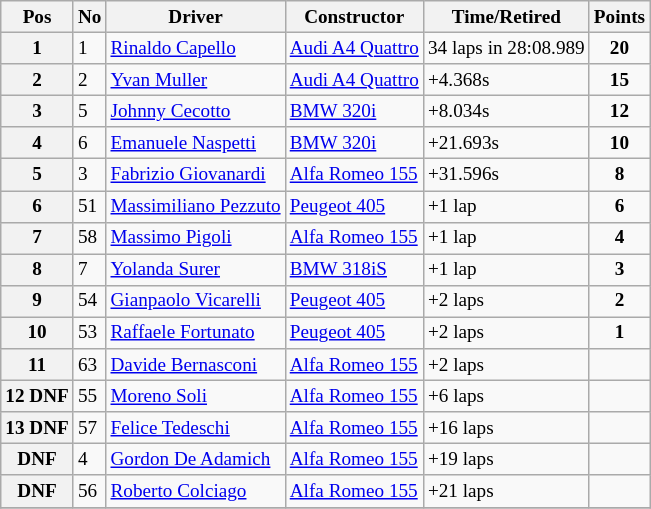<table class="wikitable" style="font-size: 80%;">
<tr>
<th>Pos</th>
<th>No</th>
<th>Driver</th>
<th>Constructor</th>
<th>Time/Retired</th>
<th>Points</th>
</tr>
<tr>
<th>1</th>
<td>1</td>
<td> <a href='#'>Rinaldo Capello</a></td>
<td><a href='#'>Audi A4 Quattro</a></td>
<td>34 laps in 28:08.989</td>
<td align=center><strong>20</strong></td>
</tr>
<tr>
<th>2</th>
<td>2</td>
<td> <a href='#'>Yvan Muller</a></td>
<td><a href='#'>Audi A4 Quattro</a></td>
<td>+4.368s</td>
<td align=center><strong>15</strong></td>
</tr>
<tr>
<th>3</th>
<td>5</td>
<td> <a href='#'>Johnny Cecotto</a></td>
<td><a href='#'>BMW 320i</a></td>
<td>+8.034s</td>
<td align=center><strong>12</strong></td>
</tr>
<tr>
<th>4</th>
<td>6</td>
<td> <a href='#'>Emanuele Naspetti</a></td>
<td><a href='#'>BMW 320i</a></td>
<td>+21.693s</td>
<td align=center><strong>10</strong></td>
</tr>
<tr>
<th>5</th>
<td>3</td>
<td> <a href='#'>Fabrizio Giovanardi</a></td>
<td><a href='#'>Alfa Romeo 155</a></td>
<td>+31.596s</td>
<td align=center><strong>8</strong></td>
</tr>
<tr>
<th>6</th>
<td>51</td>
<td> <a href='#'>Massimiliano Pezzuto</a></td>
<td><a href='#'>Peugeot 405</a></td>
<td>+1 lap</td>
<td align=center><strong>6</strong></td>
</tr>
<tr>
<th>7</th>
<td>58</td>
<td> <a href='#'>Massimo Pigoli</a></td>
<td><a href='#'>Alfa Romeo 155</a></td>
<td>+1 lap</td>
<td align=center><strong>4</strong></td>
</tr>
<tr>
<th>8</th>
<td>7</td>
<td> <a href='#'>Yolanda Surer</a></td>
<td><a href='#'>BMW 318iS</a></td>
<td>+1 lap</td>
<td align=center><strong>3</strong></td>
</tr>
<tr>
<th>9</th>
<td>54</td>
<td> <a href='#'>Gianpaolo Vicarelli</a></td>
<td><a href='#'>Peugeot 405</a></td>
<td>+2 laps</td>
<td align=center><strong>2</strong></td>
</tr>
<tr>
<th>10</th>
<td>53</td>
<td> <a href='#'>Raffaele Fortunato</a></td>
<td><a href='#'>Peugeot 405</a></td>
<td>+2 laps</td>
<td align=center><strong>1</strong></td>
</tr>
<tr>
<th>11</th>
<td>63</td>
<td> <a href='#'>Davide Bernasconi</a></td>
<td><a href='#'>Alfa Romeo 155</a></td>
<td>+2 laps</td>
<td></td>
</tr>
<tr>
<th>12 DNF</th>
<td>55</td>
<td> <a href='#'>Moreno Soli</a></td>
<td><a href='#'>Alfa Romeo 155</a></td>
<td>+6 laps</td>
<td></td>
</tr>
<tr>
<th>13 DNF</th>
<td>57</td>
<td> <a href='#'>Felice Tedeschi</a></td>
<td><a href='#'>Alfa Romeo 155</a></td>
<td>+16 laps</td>
<td></td>
</tr>
<tr>
<th>DNF</th>
<td>4</td>
<td> <a href='#'>Gordon De Adamich</a></td>
<td><a href='#'>Alfa Romeo 155</a></td>
<td>+19 laps</td>
<td></td>
</tr>
<tr>
<th>DNF</th>
<td>56</td>
<td> <a href='#'>Roberto Colciago</a></td>
<td><a href='#'>Alfa Romeo 155</a></td>
<td>+21 laps</td>
<td></td>
</tr>
<tr>
</tr>
</table>
